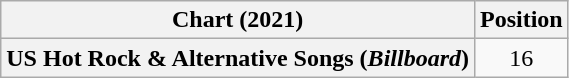<table class="wikitable plainrowheaders" style="text-align:center">
<tr>
<th scope="col">Chart (2021)</th>
<th scope="col">Position</th>
</tr>
<tr>
<th scope="row">US Hot Rock & Alternative Songs (<em>Billboard</em>)</th>
<td>16</td>
</tr>
</table>
